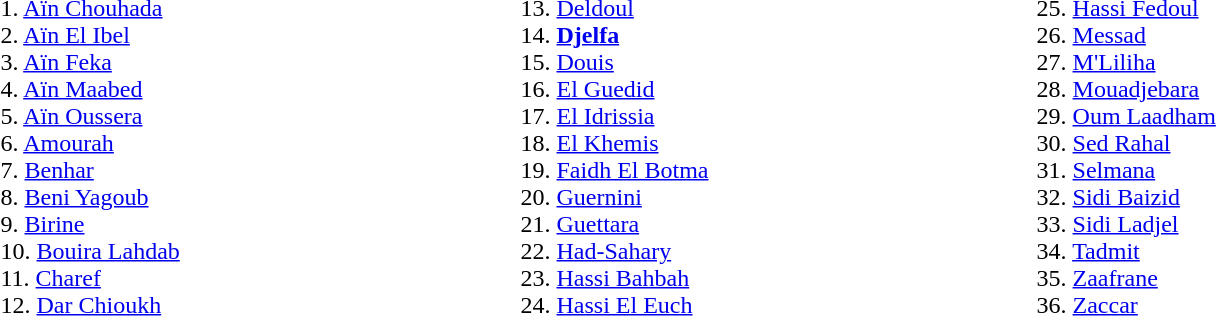<table>
<tr valign="top">
<td style="width: 30em"><br>1. <a href='#'>Aïn Chouhada</a><br>
2. <a href='#'>Aïn El Ibel</a><br>
3. <a href='#'>Aïn Feka</a><br>
4. <a href='#'>Aïn Maabed</a><br>
5. <a href='#'>Aïn Oussera</a><br>
6. <a href='#'>Amourah</a><br>
7. <a href='#'>Benhar</a><br>
8. <a href='#'>Beni Yagoub</a><br>
9. <a href='#'>Birine</a><br>
10. <a href='#'>Bouira Lahdab</a><br>
11. <a href='#'>Charef</a><br>
12. <a href='#'>Dar Chioukh</a></td>
<td style="width: 30em"><br>13. <a href='#'>Deldoul</a><br>
14. <strong><a href='#'>Djelfa</a></strong><br>
15. <a href='#'>Douis</a><br>
16. <a href='#'>El Guedid</a><br>
17. <a href='#'>El Idrissia</a><br>
18. <a href='#'>El Khemis</a><br>
19. <a href='#'>Faidh El Botma</a><br>
20. <a href='#'>Guernini</a><br>
21. <a href='#'>Guettara</a><br>
22. <a href='#'>Had-Sahary</a><br>
23. <a href='#'>Hassi Bahbah</a><br>
24. <a href='#'>Hassi El Euch</a></td>
<td style="width: 30em"><br>25. <a href='#'>Hassi Fedoul</a><br>
26. <a href='#'>Messad</a><br>
27. <a href='#'>M'Liliha</a><br>
28. <a href='#'>Mouadjebara</a><br>
29. <a href='#'>Oum Laadham</a><br>
30. <a href='#'>Sed Rahal</a><br>
31. <a href='#'>Selmana</a><br>
32. <a href='#'>Sidi Baizid</a><br>
33. <a href='#'>Sidi Ladjel</a><br>
34. <a href='#'>Tadmit</a><br>
35. <a href='#'>Zaafrane</a><br>
36. <a href='#'>Zaccar</a></td>
<td style="width: 20em"><br></td>
</tr>
</table>
